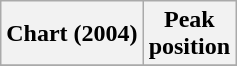<table class="wikitable plainrowheaders">
<tr>
<th scope="col">Chart (2004)</th>
<th scope="col">Peak<br>position</th>
</tr>
<tr>
</tr>
</table>
